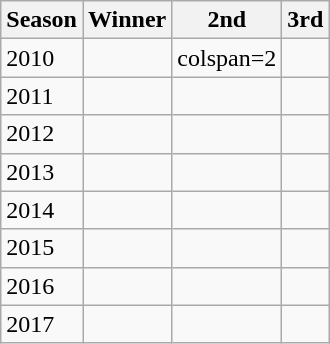<table class="wikitable">
<tr>
<th>Season</th>
<th>Winner</th>
<th>2nd</th>
<th>3rd</th>
</tr>
<tr>
<td>2010</td>
<td> <br> </td>
<td>colspan=2 </td>
</tr>
<tr>
<td>2011</td>
<td></td>
<td></td>
<td></td>
</tr>
<tr>
<td>2012</td>
<td></td>
<td></td>
<td></td>
</tr>
<tr>
<td>2013</td>
<td></td>
<td></td>
<td></td>
</tr>
<tr>
<td>2014</td>
<td></td>
<td></td>
<td></td>
</tr>
<tr>
<td>2015</td>
<td></td>
<td></td>
<td></td>
</tr>
<tr>
<td>2016</td>
<td></td>
<td></td>
<td></td>
</tr>
<tr>
<td>2017</td>
<td></td>
<td></td>
<td></td>
</tr>
</table>
